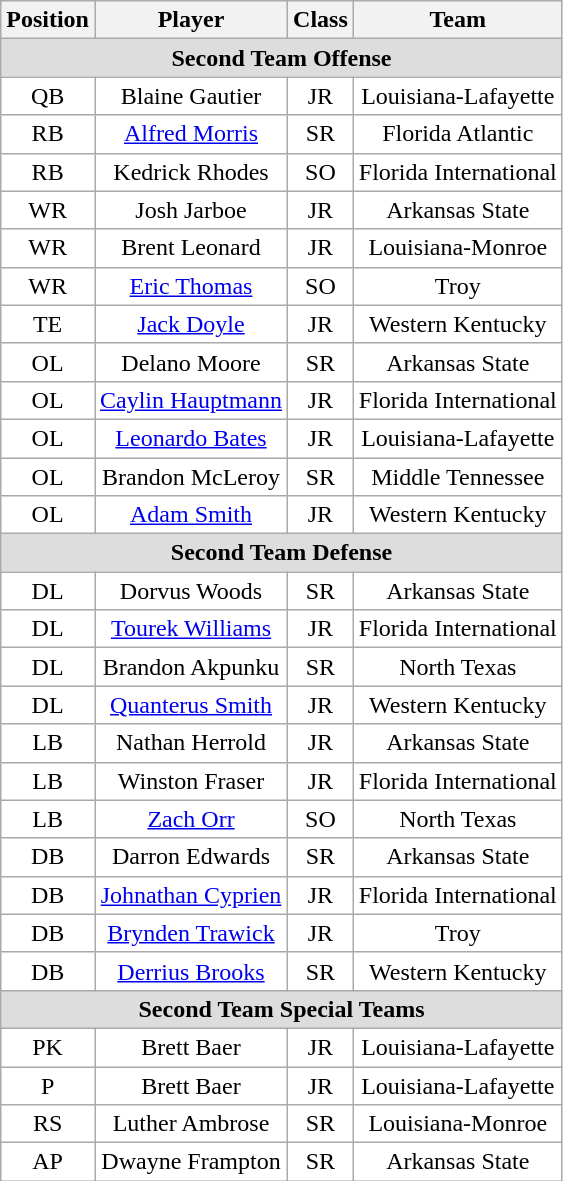<table class="wikitable sortable">
<tr>
<th>Position</th>
<th>Player</th>
<th>Class</th>
<th>Team</th>
</tr>
<tr>
<td colspan="4" style="text-align:center; background:#ddd;"><strong>Second Team Offense</strong></td>
</tr>
<tr style="text-align:center;">
<td style="background:white">QB</td>
<td style="background:white">Blaine Gautier</td>
<td style="background:white">JR</td>
<td style="background:white">Louisiana-Lafayette</td>
</tr>
<tr style="text-align:center;">
<td style="background:white">RB</td>
<td style="background:white"><a href='#'>Alfred Morris</a></td>
<td style="background:white">SR</td>
<td style="background:white">Florida Atlantic</td>
</tr>
<tr style="text-align:center;">
<td style="background:white">RB</td>
<td style="background:white">Kedrick Rhodes</td>
<td style="background:white">SO</td>
<td style="background:white">Florida International</td>
</tr>
<tr style="text-align:center;">
<td style="background:white">WR</td>
<td style="background:white">Josh Jarboe</td>
<td style="background:white">JR</td>
<td style="background:white">Arkansas State</td>
</tr>
<tr style="text-align:center;">
<td style="background:white">WR</td>
<td style="background:white">Brent Leonard</td>
<td style="background:white">JR</td>
<td style="background:white">Louisiana-Monroe</td>
</tr>
<tr style="text-align:center;">
<td style="background:white">WR</td>
<td style="background:white"><a href='#'>Eric Thomas</a></td>
<td style="background:white">SO</td>
<td style="background:white">Troy</td>
</tr>
<tr style="text-align:center;">
<td style="background:white">TE</td>
<td style="background:white"><a href='#'>Jack Doyle</a></td>
<td style="background:white">JR</td>
<td style="background:white">Western Kentucky</td>
</tr>
<tr style="text-align:center;">
<td style="background:white">OL</td>
<td style="background:white">Delano Moore</td>
<td style="background:white">SR</td>
<td style="background:white">Arkansas State</td>
</tr>
<tr style="text-align:center;">
<td style="background:white">OL</td>
<td style="background:white"><a href='#'>Caylin Hauptmann</a></td>
<td style="background:white">JR</td>
<td style="background:white">Florida International</td>
</tr>
<tr style="text-align:center;">
<td style="background:white">OL</td>
<td style="background:white"><a href='#'>Leonardo Bates</a></td>
<td style="background:white">JR</td>
<td style="background:white">Louisiana-Lafayette</td>
</tr>
<tr style="text-align:center;">
<td style="background:white">OL</td>
<td style="background:white">Brandon McLeroy</td>
<td style="background:white">SR</td>
<td style="background:white">Middle Tennessee</td>
</tr>
<tr style="text-align:center;">
<td style="background:white">OL</td>
<td style="background:white"><a href='#'>Adam Smith</a></td>
<td style="background:white">JR</td>
<td style="background:white">Western Kentucky</td>
</tr>
<tr>
<td colspan="4" style="text-align:center; background:#ddd;"><strong>Second Team Defense</strong></td>
</tr>
<tr style="text-align:center;">
<td style="background:white">DL</td>
<td style="background:white">Dorvus Woods</td>
<td style="background:white">SR</td>
<td style="background:white">Arkansas State</td>
</tr>
<tr style="text-align:center;">
<td style="background:white">DL</td>
<td style="background:white"><a href='#'>Tourek Williams</a></td>
<td style="background:white">JR</td>
<td style="background:white">Florida International</td>
</tr>
<tr style="text-align:center;">
<td style="background:white">DL</td>
<td style="background:white">Brandon Akpunku</td>
<td style="background:white">SR</td>
<td style="background:white">North Texas</td>
</tr>
<tr style="text-align:center;">
<td style="background:white">DL</td>
<td style="background:white"><a href='#'>Quanterus Smith</a></td>
<td style="background:white">JR</td>
<td style="background:white">Western Kentucky</td>
</tr>
<tr style="text-align:center;">
<td style="background:white">LB</td>
<td style="background:white">Nathan Herrold</td>
<td style="background:white">JR</td>
<td style="background:white">Arkansas State</td>
</tr>
<tr style="text-align:center;">
<td style="background:white">LB</td>
<td style="background:white">Winston Fraser</td>
<td style="background:white">JR</td>
<td style="background:white">Florida International</td>
</tr>
<tr style="text-align:center;">
<td style="background:white">LB</td>
<td style="background:white"><a href='#'>Zach Orr</a></td>
<td style="background:white">SO</td>
<td style="background:white">North Texas</td>
</tr>
<tr style="text-align:center;">
<td style="background:white">DB</td>
<td style="background:white">Darron Edwards</td>
<td style="background:white">SR</td>
<td style="background:white">Arkansas State</td>
</tr>
<tr style="text-align:center;">
<td style="background:white">DB</td>
<td style="background:white"><a href='#'>Johnathan Cyprien</a></td>
<td style="background:white">JR</td>
<td style="background:white">Florida International</td>
</tr>
<tr style="text-align:center;">
<td style="background:white">DB</td>
<td style="background:white"><a href='#'>Brynden Trawick</a></td>
<td style="background:white">JR</td>
<td style="background:white">Troy</td>
</tr>
<tr style="text-align:center;">
<td style="background:white">DB</td>
<td style="background:white"><a href='#'>Derrius Brooks</a></td>
<td style="background:white">SR</td>
<td style="background:white">Western Kentucky</td>
</tr>
<tr>
<td colspan="4" style="text-align:center; background:#ddd;"><strong>Second Team Special Teams</strong></td>
</tr>
<tr style="text-align:center;">
<td style="background:white">PK</td>
<td style="background:white">Brett Baer</td>
<td style="background:white">JR</td>
<td style="background:white">Louisiana-Lafayette</td>
</tr>
<tr style="text-align:center;">
<td style="background:white">P</td>
<td style="background:white">Brett Baer</td>
<td style="background:white">JR</td>
<td style="background:white">Louisiana-Lafayette</td>
</tr>
<tr style="text-align:center;">
<td style="background:white">RS</td>
<td style="background:white">Luther Ambrose</td>
<td style="background:white">SR</td>
<td style="background:white">Louisiana-Monroe</td>
</tr>
<tr style="text-align:center;">
<td style="background:white">AP</td>
<td style="background:white">Dwayne Frampton</td>
<td style="background:white">SR</td>
<td style="background:white">Arkansas State</td>
</tr>
</table>
